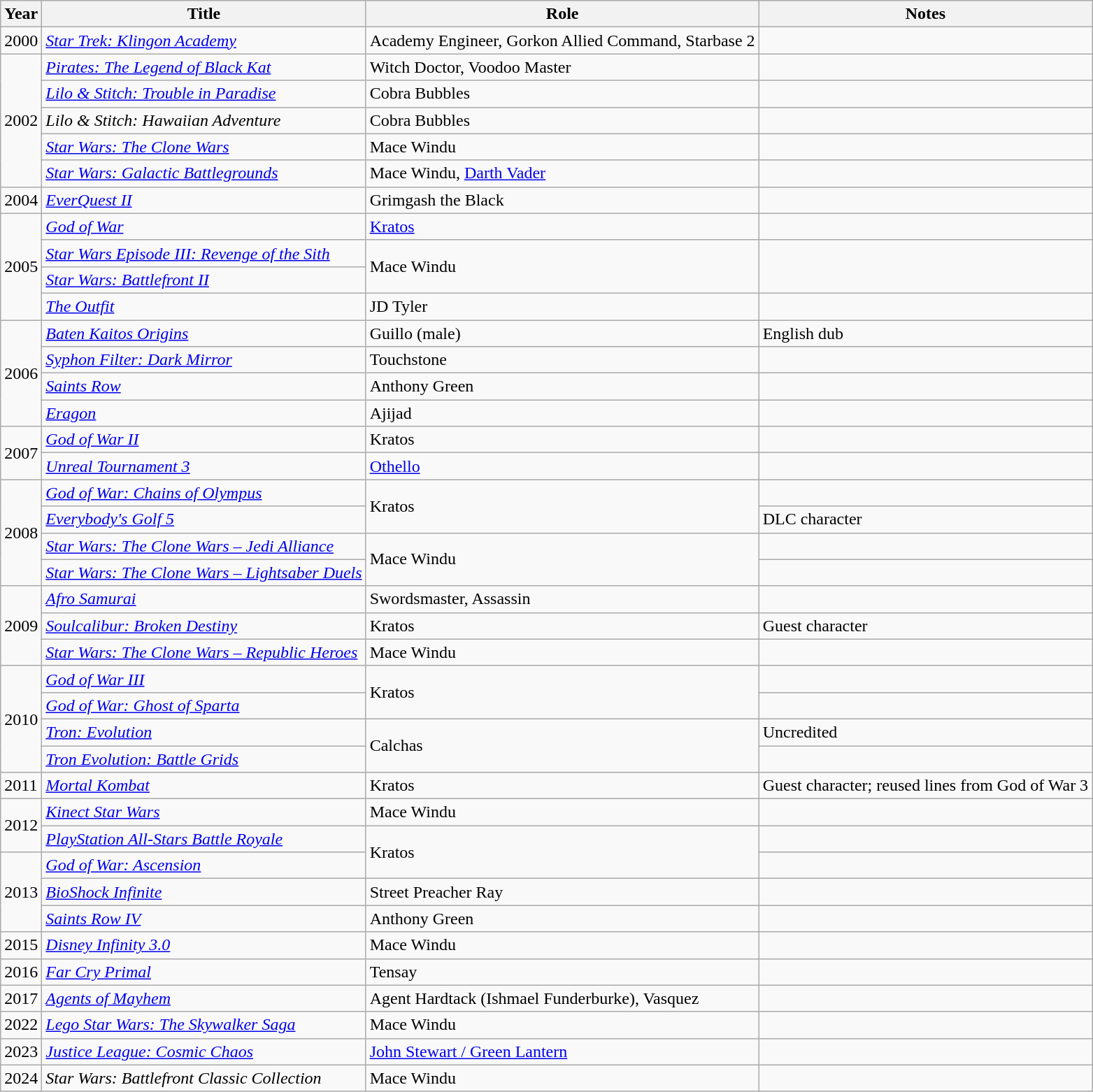<table class="wikitable sortable">
<tr>
<th>Year</th>
<th>Title</th>
<th>Role</th>
<th>Notes</th>
</tr>
<tr>
<td>2000</td>
<td><em><a href='#'>Star Trek: Klingon Academy</a></em></td>
<td>Academy Engineer, Gorkon Allied Command, Starbase 2</td>
<td></td>
</tr>
<tr>
<td rowspan="5">2002</td>
<td><em><a href='#'>Pirates: The Legend of Black Kat</a></em></td>
<td>Witch Doctor, Voodoo Master</td>
<td></td>
</tr>
<tr>
<td><em><a href='#'>Lilo & Stitch: Trouble in Paradise</a></em></td>
<td>Cobra Bubbles</td>
<td></td>
</tr>
<tr>
<td><em>Lilo & Stitch: Hawaiian Adventure</em></td>
<td>Cobra Bubbles</td>
<td></td>
</tr>
<tr>
<td><em><a href='#'>Star Wars: The Clone Wars</a></em></td>
<td>Mace Windu</td>
<td></td>
</tr>
<tr>
<td><em><a href='#'>Star Wars: Galactic Battlegrounds</a></em></td>
<td>Mace Windu, <a href='#'>Darth Vader</a></td>
<td></td>
</tr>
<tr>
<td>2004</td>
<td><em><a href='#'>EverQuest II</a></em></td>
<td>Grimgash the Black</td>
<td></td>
</tr>
<tr>
<td rowspan="4">2005</td>
<td><em><a href='#'>God of War</a></em></td>
<td><a href='#'>Kratos</a></td>
<td></td>
</tr>
<tr>
<td><em><a href='#'>Star Wars Episode III: Revenge of the Sith</a></em></td>
<td rowspan=2>Mace Windu</td>
<td rowspan=2></td>
</tr>
<tr>
<td><em><a href='#'>Star Wars: Battlefront II</a></em></td>
</tr>
<tr>
<td><em><a href='#'>The Outfit</a></em></td>
<td>JD Tyler</td>
<td></td>
</tr>
<tr>
<td rowspan="4">2006</td>
<td><em><a href='#'>Baten Kaitos Origins</a></em></td>
<td>Guillo (male)</td>
<td>English dub</td>
</tr>
<tr>
<td><em><a href='#'>Syphon Filter: Dark Mirror</a></em></td>
<td>Touchstone</td>
<td></td>
</tr>
<tr>
<td><em><a href='#'>Saints Row</a></em></td>
<td>Anthony Green</td>
<td></td>
</tr>
<tr>
<td><em><a href='#'>Eragon</a></em></td>
<td>Ajijad</td>
<td></td>
</tr>
<tr>
<td rowspan="2">2007</td>
<td><em><a href='#'>God of War II</a></em></td>
<td>Kratos</td>
<td></td>
</tr>
<tr>
<td><em><a href='#'>Unreal Tournament 3</a></em></td>
<td><a href='#'>Othello</a></td>
<td></td>
</tr>
<tr>
<td rowspan="4">2008</td>
<td><em><a href='#'>God of War: Chains of Olympus</a></em></td>
<td rowspan=2>Kratos</td>
<td></td>
</tr>
<tr>
<td><em><a href='#'>Everybody's Golf 5</a></em></td>
<td>DLC character</td>
</tr>
<tr>
<td><em><a href='#'>Star Wars: The Clone Wars – Jedi Alliance</a></em></td>
<td rowspan=2>Mace Windu</td>
<td></td>
</tr>
<tr>
<td><em><a href='#'>Star Wars: The Clone Wars – Lightsaber Duels</a></em></td>
<td></td>
</tr>
<tr>
<td rowspan="3">2009</td>
<td><em><a href='#'>Afro Samurai</a></em></td>
<td>Swordsmaster, Assassin</td>
<td></td>
</tr>
<tr>
<td><em><a href='#'>Soulcalibur: Broken Destiny</a></em></td>
<td>Kratos</td>
<td>Guest character</td>
</tr>
<tr>
<td><em><a href='#'>Star Wars: The Clone Wars – Republic Heroes</a></em></td>
<td>Mace Windu</td>
<td></td>
</tr>
<tr>
<td rowspan="4">2010</td>
<td><em><a href='#'>God of War III</a></em></td>
<td rowspan=2>Kratos</td>
<td></td>
</tr>
<tr>
<td><em><a href='#'>God of War: Ghost of Sparta</a></em></td>
<td></td>
</tr>
<tr>
<td><em><a href='#'>Tron: Evolution</a></em></td>
<td rowspan=2>Calchas</td>
<td>Uncredited</td>
</tr>
<tr>
<td><em><a href='#'>Tron Evolution: Battle Grids</a></em></td>
<td></td>
</tr>
<tr>
<td>2011</td>
<td><em><a href='#'>Mortal Kombat</a></em></td>
<td>Kratos</td>
<td>Guest character; reused lines from God of War 3</td>
</tr>
<tr>
<td rowspan="2">2012</td>
<td><em><a href='#'>Kinect Star Wars</a></em></td>
<td>Mace Windu</td>
<td></td>
</tr>
<tr>
<td><em><a href='#'>PlayStation All-Stars Battle Royale</a></em></td>
<td rowspan=2>Kratos</td>
<td></td>
</tr>
<tr>
<td rowspan="3">2013</td>
<td><em><a href='#'>God of War: Ascension</a></em></td>
<td></td>
</tr>
<tr>
<td><em><a href='#'>BioShock Infinite</a></em></td>
<td>Street Preacher Ray</td>
<td></td>
</tr>
<tr>
<td><em><a href='#'>Saints Row IV</a></em></td>
<td>Anthony Green</td>
<td></td>
</tr>
<tr>
<td>2015</td>
<td><em><a href='#'>Disney Infinity 3.0</a></em></td>
<td>Mace Windu</td>
<td></td>
</tr>
<tr>
<td>2016</td>
<td><em><a href='#'>Far Cry Primal</a></em></td>
<td>Tensay</td>
<td></td>
</tr>
<tr>
<td>2017</td>
<td><em><a href='#'>Agents of Mayhem</a></em></td>
<td>Agent Hardtack (Ishmael Funderburke), Vasquez</td>
<td></td>
</tr>
<tr>
<td>2022</td>
<td><em><a href='#'>Lego Star Wars: The Skywalker Saga</a></em></td>
<td>Mace Windu</td>
<td></td>
</tr>
<tr>
<td>2023</td>
<td><em><a href='#'>Justice League: Cosmic Chaos</a></em></td>
<td><a href='#'>John Stewart / Green Lantern</a></td>
<td></td>
</tr>
<tr>
<td>2024</td>
<td><em>Star Wars: Battlefront Classic Collection</em></td>
<td>Mace Windu</td>
<td></td>
</tr>
</table>
